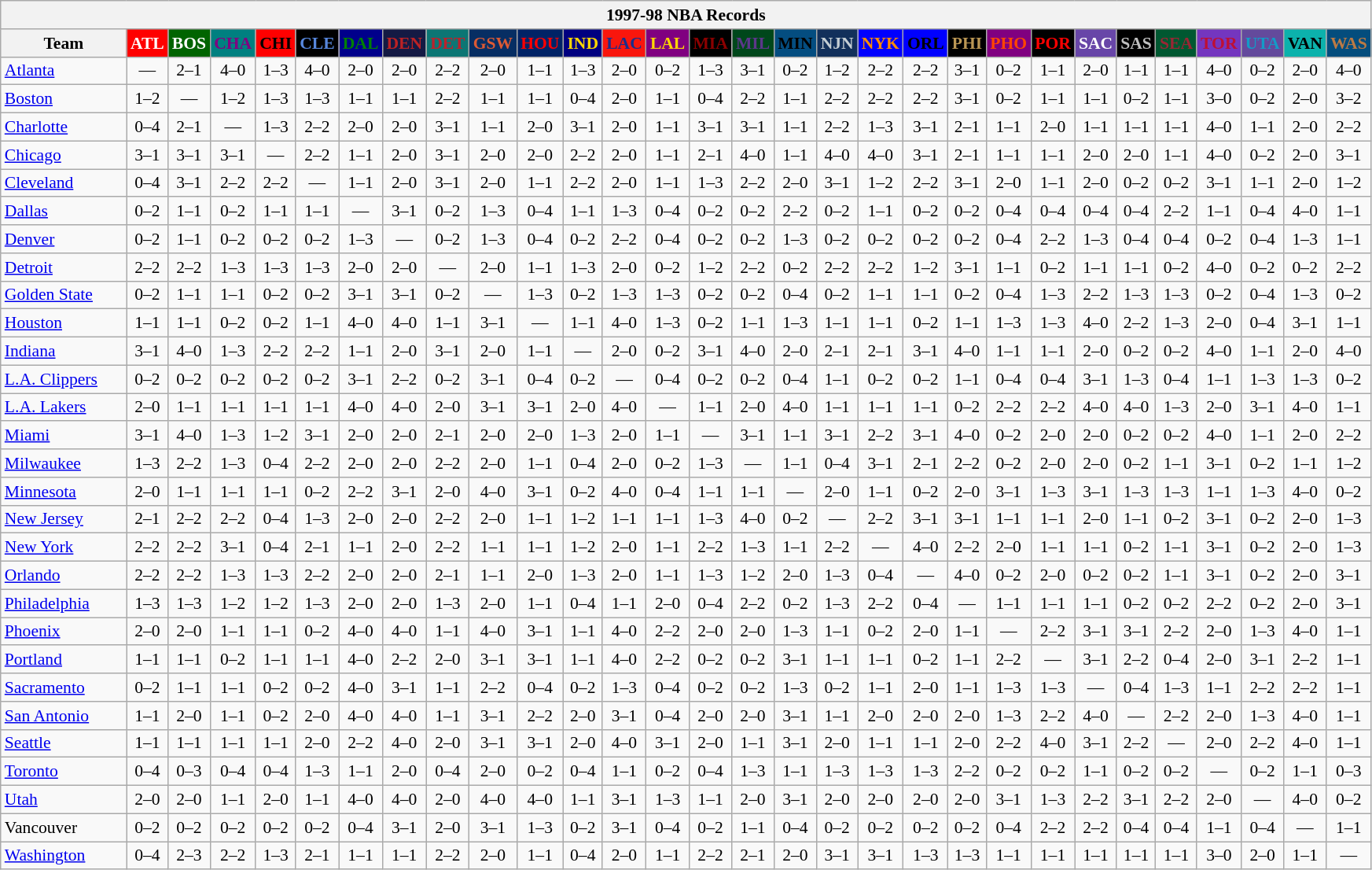<table class="wikitable" style="font-size:90%; text-align:center;">
<tr>
<th colspan=30>1997-98 NBA Records</th>
</tr>
<tr>
<th width=100>Team</th>
<th style="background:#FF0000;color:#FFFFFF;width=35">ATL</th>
<th style="background:#006400;color:#FFFFFF;width=35">BOS</th>
<th style="background:#008080;color:#800080;width=35">CHA</th>
<th style="background:#FF0000;color:#000000;width=35">CHI</th>
<th style="background:#000000;color:#5787DC;width=35">CLE</th>
<th style="background:#00008B;color:#008000;width=35">DAL</th>
<th style="background:#141A44;color:#BC2224;width=35">DEN</th>
<th style="background:#0C7674;color:#BB222C;width=35">DET</th>
<th style="background:#072E63;color:#DC5A34;width=35">GSW</th>
<th style="background:#002366;color:#FF0000;width=35">HOU</th>
<th style="background:#000080;color:#FFD700;width=35">IND</th>
<th style="background:#F9160D;color:#1A2E8B;width=35">LAC</th>
<th style="background:#800080;color:#FFD700;width=35">LAL</th>
<th style="background:#000000;color:#8B0000;width=35">MIA</th>
<th style="background:#00471B;color:#5C378A;width=35">MIL</th>
<th style="background:#044D80;color:#000000;width=35">MIN</th>
<th style="background:#12305B;color:#C4CED4;width=35">NJN</th>
<th style="background:#0000FF;color:#FF8C00;width=35">NYK</th>
<th style="background:#0000FF;color:#000000;width=35">ORL</th>
<th style="background:#000000;color:#BB9754;width=35">PHI</th>
<th style="background:#800080;color:#FF4500;width=35">PHO</th>
<th style="background:#000000;color:#FF0000;width=35">POR</th>
<th style="background:#6846A8;color:#FFFFFF;width=35">SAC</th>
<th style="background:#000000;color:#C0C0C0;width=35">SAS</th>
<th style="background:#005831;color:#992634;width=35">SEA</th>
<th style="background:#7436BF;color:#BE0F34;width=35">TOR</th>
<th style="background:#644A9C;color:#149BC7;width=35">UTA</th>
<th style="background:#0CB2AC;color:#000000;width=35">VAN</th>
<th style="background:#044D7D;color:#BC7A44;width=35">WAS</th>
</tr>
<tr>
<td style="text-align:left;"><a href='#'>Atlanta</a></td>
<td>—</td>
<td>2–1</td>
<td>4–0</td>
<td>1–3</td>
<td>4–0</td>
<td>2–0</td>
<td>2–0</td>
<td>2–2</td>
<td>2–0</td>
<td>1–1</td>
<td>1–3</td>
<td>2–0</td>
<td>0–2</td>
<td>1–3</td>
<td>3–1</td>
<td>0–2</td>
<td>1–2</td>
<td>2–2</td>
<td>2–2</td>
<td>3–1</td>
<td>0–2</td>
<td>1–1</td>
<td>2–0</td>
<td>1–1</td>
<td>1–1</td>
<td>4–0</td>
<td>0–2</td>
<td>2–0</td>
<td>4–0</td>
</tr>
<tr>
<td style="text-align:left;"><a href='#'>Boston</a></td>
<td>1–2</td>
<td>—</td>
<td>1–2</td>
<td>1–3</td>
<td>1–3</td>
<td>1–1</td>
<td>1–1</td>
<td>2–2</td>
<td>1–1</td>
<td>1–1</td>
<td>0–4</td>
<td>2–0</td>
<td>1–1</td>
<td>0–4</td>
<td>2–2</td>
<td>1–1</td>
<td>2–2</td>
<td>2–2</td>
<td>2–2</td>
<td>3–1</td>
<td>0–2</td>
<td>1–1</td>
<td>1–1</td>
<td>0–2</td>
<td>1–1</td>
<td>3–0</td>
<td>0–2</td>
<td>2–0</td>
<td>3–2</td>
</tr>
<tr>
<td style="text-align:left;"><a href='#'>Charlotte</a></td>
<td>0–4</td>
<td>2–1</td>
<td>—</td>
<td>1–3</td>
<td>2–2</td>
<td>2–0</td>
<td>2–0</td>
<td>3–1</td>
<td>1–1</td>
<td>2–0</td>
<td>3–1</td>
<td>2–0</td>
<td>1–1</td>
<td>3–1</td>
<td>3–1</td>
<td>1–1</td>
<td>2–2</td>
<td>1–3</td>
<td>3–1</td>
<td>2–1</td>
<td>1–1</td>
<td>2–0</td>
<td>1–1</td>
<td>1–1</td>
<td>1–1</td>
<td>4–0</td>
<td>1–1</td>
<td>2–0</td>
<td>2–2</td>
</tr>
<tr>
<td style="text-align:left;"><a href='#'>Chicago</a></td>
<td>3–1</td>
<td>3–1</td>
<td>3–1</td>
<td>—</td>
<td>2–2</td>
<td>1–1</td>
<td>2–0</td>
<td>3–1</td>
<td>2–0</td>
<td>2–0</td>
<td>2–2</td>
<td>2–0</td>
<td>1–1</td>
<td>2–1</td>
<td>4–0</td>
<td>1–1</td>
<td>4–0</td>
<td>4–0</td>
<td>3–1</td>
<td>2–1</td>
<td>1–1</td>
<td>1–1</td>
<td>2–0</td>
<td>2–0</td>
<td>1–1</td>
<td>4–0</td>
<td>0–2</td>
<td>2–0</td>
<td>3–1</td>
</tr>
<tr>
<td style="text-align:left;"><a href='#'>Cleveland</a></td>
<td>0–4</td>
<td>3–1</td>
<td>2–2</td>
<td>2–2</td>
<td>—</td>
<td>1–1</td>
<td>2–0</td>
<td>3–1</td>
<td>2–0</td>
<td>1–1</td>
<td>2–2</td>
<td>2–0</td>
<td>1–1</td>
<td>1–3</td>
<td>2–2</td>
<td>2–0</td>
<td>3–1</td>
<td>1–2</td>
<td>2–2</td>
<td>3–1</td>
<td>2–0</td>
<td>1–1</td>
<td>2–0</td>
<td>0–2</td>
<td>0–2</td>
<td>3–1</td>
<td>1–1</td>
<td>2–0</td>
<td>1–2</td>
</tr>
<tr>
<td style="text-align:left;"><a href='#'>Dallas</a></td>
<td>0–2</td>
<td>1–1</td>
<td>0–2</td>
<td>1–1</td>
<td>1–1</td>
<td>—</td>
<td>3–1</td>
<td>0–2</td>
<td>1–3</td>
<td>0–4</td>
<td>1–1</td>
<td>1–3</td>
<td>0–4</td>
<td>0–2</td>
<td>0–2</td>
<td>2–2</td>
<td>0–2</td>
<td>1–1</td>
<td>0–2</td>
<td>0–2</td>
<td>0–4</td>
<td>0–4</td>
<td>0–4</td>
<td>0–4</td>
<td>2–2</td>
<td>1–1</td>
<td>0–4</td>
<td>4–0</td>
<td>1–1</td>
</tr>
<tr>
<td style="text-align:left;"><a href='#'>Denver</a></td>
<td>0–2</td>
<td>1–1</td>
<td>0–2</td>
<td>0–2</td>
<td>0–2</td>
<td>1–3</td>
<td>—</td>
<td>0–2</td>
<td>1–3</td>
<td>0–4</td>
<td>0–2</td>
<td>2–2</td>
<td>0–4</td>
<td>0–2</td>
<td>0–2</td>
<td>1–3</td>
<td>0–2</td>
<td>0–2</td>
<td>0–2</td>
<td>0–2</td>
<td>0–4</td>
<td>2–2</td>
<td>1–3</td>
<td>0–4</td>
<td>0–4</td>
<td>0–2</td>
<td>0–4</td>
<td>1–3</td>
<td>1–1</td>
</tr>
<tr>
<td style="text-align:left;"><a href='#'>Detroit</a></td>
<td>2–2</td>
<td>2–2</td>
<td>1–3</td>
<td>1–3</td>
<td>1–3</td>
<td>2–0</td>
<td>2–0</td>
<td>—</td>
<td>2–0</td>
<td>1–1</td>
<td>1–3</td>
<td>2–0</td>
<td>0–2</td>
<td>1–2</td>
<td>2–2</td>
<td>0–2</td>
<td>2–2</td>
<td>2–2</td>
<td>1–2</td>
<td>3–1</td>
<td>1–1</td>
<td>0–2</td>
<td>1–1</td>
<td>1–1</td>
<td>0–2</td>
<td>4–0</td>
<td>0–2</td>
<td>0–2</td>
<td>2–2</td>
</tr>
<tr>
<td style="text-align:left;"><a href='#'>Golden State</a></td>
<td>0–2</td>
<td>1–1</td>
<td>1–1</td>
<td>0–2</td>
<td>0–2</td>
<td>3–1</td>
<td>3–1</td>
<td>0–2</td>
<td>—</td>
<td>1–3</td>
<td>0–2</td>
<td>1–3</td>
<td>1–3</td>
<td>0–2</td>
<td>0–2</td>
<td>0–4</td>
<td>0–2</td>
<td>1–1</td>
<td>1–1</td>
<td>0–2</td>
<td>0–4</td>
<td>1–3</td>
<td>2–2</td>
<td>1–3</td>
<td>1–3</td>
<td>0–2</td>
<td>0–4</td>
<td>1–3</td>
<td>0–2</td>
</tr>
<tr>
<td style="text-align:left;"><a href='#'>Houston</a></td>
<td>1–1</td>
<td>1–1</td>
<td>0–2</td>
<td>0–2</td>
<td>1–1</td>
<td>4–0</td>
<td>4–0</td>
<td>1–1</td>
<td>3–1</td>
<td>—</td>
<td>1–1</td>
<td>4–0</td>
<td>1–3</td>
<td>0–2</td>
<td>1–1</td>
<td>1–3</td>
<td>1–1</td>
<td>1–1</td>
<td>0–2</td>
<td>1–1</td>
<td>1–3</td>
<td>1–3</td>
<td>4–0</td>
<td>2–2</td>
<td>1–3</td>
<td>2–0</td>
<td>0–4</td>
<td>3–1</td>
<td>1–1</td>
</tr>
<tr>
<td style="text-align:left;"><a href='#'>Indiana</a></td>
<td>3–1</td>
<td>4–0</td>
<td>1–3</td>
<td>2–2</td>
<td>2–2</td>
<td>1–1</td>
<td>2–0</td>
<td>3–1</td>
<td>2–0</td>
<td>1–1</td>
<td>—</td>
<td>2–0</td>
<td>0–2</td>
<td>3–1</td>
<td>4–0</td>
<td>2–0</td>
<td>2–1</td>
<td>2–1</td>
<td>3–1</td>
<td>4–0</td>
<td>1–1</td>
<td>1–1</td>
<td>2–0</td>
<td>0–2</td>
<td>0–2</td>
<td>4–0</td>
<td>1–1</td>
<td>2–0</td>
<td>4–0</td>
</tr>
<tr>
<td style="text-align:left;"><a href='#'>L.A. Clippers</a></td>
<td>0–2</td>
<td>0–2</td>
<td>0–2</td>
<td>0–2</td>
<td>0–2</td>
<td>3–1</td>
<td>2–2</td>
<td>0–2</td>
<td>3–1</td>
<td>0–4</td>
<td>0–2</td>
<td>—</td>
<td>0–4</td>
<td>0–2</td>
<td>0–2</td>
<td>0–4</td>
<td>1–1</td>
<td>0–2</td>
<td>0–2</td>
<td>1–1</td>
<td>0–4</td>
<td>0–4</td>
<td>3–1</td>
<td>1–3</td>
<td>0–4</td>
<td>1–1</td>
<td>1–3</td>
<td>1–3</td>
<td>0–2</td>
</tr>
<tr>
<td style="text-align:left;"><a href='#'>L.A. Lakers</a></td>
<td>2–0</td>
<td>1–1</td>
<td>1–1</td>
<td>1–1</td>
<td>1–1</td>
<td>4–0</td>
<td>4–0</td>
<td>2–0</td>
<td>3–1</td>
<td>3–1</td>
<td>2–0</td>
<td>4–0</td>
<td>—</td>
<td>1–1</td>
<td>2–0</td>
<td>4–0</td>
<td>1–1</td>
<td>1–1</td>
<td>1–1</td>
<td>0–2</td>
<td>2–2</td>
<td>2–2</td>
<td>4–0</td>
<td>4–0</td>
<td>1–3</td>
<td>2–0</td>
<td>3–1</td>
<td>4–0</td>
<td>1–1</td>
</tr>
<tr>
<td style="text-align:left;"><a href='#'>Miami</a></td>
<td>3–1</td>
<td>4–0</td>
<td>1–3</td>
<td>1–2</td>
<td>3–1</td>
<td>2–0</td>
<td>2–0</td>
<td>2–1</td>
<td>2–0</td>
<td>2–0</td>
<td>1–3</td>
<td>2–0</td>
<td>1–1</td>
<td>—</td>
<td>3–1</td>
<td>1–1</td>
<td>3–1</td>
<td>2–2</td>
<td>3–1</td>
<td>4–0</td>
<td>0–2</td>
<td>2–0</td>
<td>2–0</td>
<td>0–2</td>
<td>0–2</td>
<td>4–0</td>
<td>1–1</td>
<td>2–0</td>
<td>2–2</td>
</tr>
<tr>
<td style="text-align:left;"><a href='#'>Milwaukee</a></td>
<td>1–3</td>
<td>2–2</td>
<td>1–3</td>
<td>0–4</td>
<td>2–2</td>
<td>2–0</td>
<td>2–0</td>
<td>2–2</td>
<td>2–0</td>
<td>1–1</td>
<td>0–4</td>
<td>2–0</td>
<td>0–2</td>
<td>1–3</td>
<td>—</td>
<td>1–1</td>
<td>0–4</td>
<td>3–1</td>
<td>2–1</td>
<td>2–2</td>
<td>0–2</td>
<td>2–0</td>
<td>2–0</td>
<td>0–2</td>
<td>1–1</td>
<td>3–1</td>
<td>0–2</td>
<td>1–1</td>
<td>1–2</td>
</tr>
<tr>
<td style="text-align:left;"><a href='#'>Minnesota</a></td>
<td>2–0</td>
<td>1–1</td>
<td>1–1</td>
<td>1–1</td>
<td>0–2</td>
<td>2–2</td>
<td>3–1</td>
<td>2–0</td>
<td>4–0</td>
<td>3–1</td>
<td>0–2</td>
<td>4–0</td>
<td>0–4</td>
<td>1–1</td>
<td>1–1</td>
<td>—</td>
<td>2–0</td>
<td>1–1</td>
<td>0–2</td>
<td>2–0</td>
<td>3–1</td>
<td>1–3</td>
<td>3–1</td>
<td>1–3</td>
<td>1–3</td>
<td>1–1</td>
<td>1–3</td>
<td>4–0</td>
<td>0–2</td>
</tr>
<tr>
<td style="text-align:left;"><a href='#'>New Jersey</a></td>
<td>2–1</td>
<td>2–2</td>
<td>2–2</td>
<td>0–4</td>
<td>1–3</td>
<td>2–0</td>
<td>2–0</td>
<td>2–2</td>
<td>2–0</td>
<td>1–1</td>
<td>1–2</td>
<td>1–1</td>
<td>1–1</td>
<td>1–3</td>
<td>4–0</td>
<td>0–2</td>
<td>—</td>
<td>2–2</td>
<td>3–1</td>
<td>3–1</td>
<td>1–1</td>
<td>1–1</td>
<td>2–0</td>
<td>1–1</td>
<td>0–2</td>
<td>3–1</td>
<td>0–2</td>
<td>2–0</td>
<td>1–3</td>
</tr>
<tr>
<td style="text-align:left;"><a href='#'>New York</a></td>
<td>2–2</td>
<td>2–2</td>
<td>3–1</td>
<td>0–4</td>
<td>2–1</td>
<td>1–1</td>
<td>2–0</td>
<td>2–2</td>
<td>1–1</td>
<td>1–1</td>
<td>1–2</td>
<td>2–0</td>
<td>1–1</td>
<td>2–2</td>
<td>1–3</td>
<td>1–1</td>
<td>2–2</td>
<td>—</td>
<td>4–0</td>
<td>2–2</td>
<td>2–0</td>
<td>1–1</td>
<td>1–1</td>
<td>0–2</td>
<td>1–1</td>
<td>3–1</td>
<td>0–2</td>
<td>2–0</td>
<td>1–3</td>
</tr>
<tr>
<td style="text-align:left;"><a href='#'>Orlando</a></td>
<td>2–2</td>
<td>2–2</td>
<td>1–3</td>
<td>1–3</td>
<td>2–2</td>
<td>2–0</td>
<td>2–0</td>
<td>2–1</td>
<td>1–1</td>
<td>2–0</td>
<td>1–3</td>
<td>2–0</td>
<td>1–1</td>
<td>1–3</td>
<td>1–2</td>
<td>2–0</td>
<td>1–3</td>
<td>0–4</td>
<td>—</td>
<td>4–0</td>
<td>0–2</td>
<td>2–0</td>
<td>0–2</td>
<td>0–2</td>
<td>1–1</td>
<td>3–1</td>
<td>0–2</td>
<td>2–0</td>
<td>3–1</td>
</tr>
<tr>
<td style="text-align:left;"><a href='#'>Philadelphia</a></td>
<td>1–3</td>
<td>1–3</td>
<td>1–2</td>
<td>1–2</td>
<td>1–3</td>
<td>2–0</td>
<td>2–0</td>
<td>1–3</td>
<td>2–0</td>
<td>1–1</td>
<td>0–4</td>
<td>1–1</td>
<td>2–0</td>
<td>0–4</td>
<td>2–2</td>
<td>0–2</td>
<td>1–3</td>
<td>2–2</td>
<td>0–4</td>
<td>—</td>
<td>1–1</td>
<td>1–1</td>
<td>1–1</td>
<td>0–2</td>
<td>0–2</td>
<td>2–2</td>
<td>0–2</td>
<td>2–0</td>
<td>3–1</td>
</tr>
<tr>
<td style="text-align:left;"><a href='#'>Phoenix</a></td>
<td>2–0</td>
<td>2–0</td>
<td>1–1</td>
<td>1–1</td>
<td>0–2</td>
<td>4–0</td>
<td>4–0</td>
<td>1–1</td>
<td>4–0</td>
<td>3–1</td>
<td>1–1</td>
<td>4–0</td>
<td>2–2</td>
<td>2–0</td>
<td>2–0</td>
<td>1–3</td>
<td>1–1</td>
<td>0–2</td>
<td>2–0</td>
<td>1–1</td>
<td>—</td>
<td>2–2</td>
<td>3–1</td>
<td>3–1</td>
<td>2–2</td>
<td>2–0</td>
<td>1–3</td>
<td>4–0</td>
<td>1–1</td>
</tr>
<tr>
<td style="text-align:left;"><a href='#'>Portland</a></td>
<td>1–1</td>
<td>1–1</td>
<td>0–2</td>
<td>1–1</td>
<td>1–1</td>
<td>4–0</td>
<td>2–2</td>
<td>2–0</td>
<td>3–1</td>
<td>3–1</td>
<td>1–1</td>
<td>4–0</td>
<td>2–2</td>
<td>0–2</td>
<td>0–2</td>
<td>3–1</td>
<td>1–1</td>
<td>1–1</td>
<td>0–2</td>
<td>1–1</td>
<td>2–2</td>
<td>—</td>
<td>3–1</td>
<td>2–2</td>
<td>0–4</td>
<td>2–0</td>
<td>3–1</td>
<td>2–2</td>
<td>1–1</td>
</tr>
<tr>
<td style="text-align:left;"><a href='#'>Sacramento</a></td>
<td>0–2</td>
<td>1–1</td>
<td>1–1</td>
<td>0–2</td>
<td>0–2</td>
<td>4–0</td>
<td>3–1</td>
<td>1–1</td>
<td>2–2</td>
<td>0–4</td>
<td>0–2</td>
<td>1–3</td>
<td>0–4</td>
<td>0–2</td>
<td>0–2</td>
<td>1–3</td>
<td>0–2</td>
<td>1–1</td>
<td>2–0</td>
<td>1–1</td>
<td>1–3</td>
<td>1–3</td>
<td>—</td>
<td>0–4</td>
<td>1–3</td>
<td>1–1</td>
<td>2–2</td>
<td>2–2</td>
<td>1–1</td>
</tr>
<tr>
<td style="text-align:left;"><a href='#'>San Antonio</a></td>
<td>1–1</td>
<td>2–0</td>
<td>1–1</td>
<td>0–2</td>
<td>2–0</td>
<td>4–0</td>
<td>4–0</td>
<td>1–1</td>
<td>3–1</td>
<td>2–2</td>
<td>2–0</td>
<td>3–1</td>
<td>0–4</td>
<td>2–0</td>
<td>2–0</td>
<td>3–1</td>
<td>1–1</td>
<td>2–0</td>
<td>2–0</td>
<td>2–0</td>
<td>1–3</td>
<td>2–2</td>
<td>4–0</td>
<td>—</td>
<td>2–2</td>
<td>2–0</td>
<td>1–3</td>
<td>4–0</td>
<td>1–1</td>
</tr>
<tr>
<td style="text-align:left;"><a href='#'>Seattle</a></td>
<td>1–1</td>
<td>1–1</td>
<td>1–1</td>
<td>1–1</td>
<td>2–0</td>
<td>2–2</td>
<td>4–0</td>
<td>2–0</td>
<td>3–1</td>
<td>3–1</td>
<td>2–0</td>
<td>4–0</td>
<td>3–1</td>
<td>2–0</td>
<td>1–1</td>
<td>3–1</td>
<td>2–0</td>
<td>1–1</td>
<td>1–1</td>
<td>2–0</td>
<td>2–2</td>
<td>4–0</td>
<td>3–1</td>
<td>2–2</td>
<td>—</td>
<td>2–0</td>
<td>2–2</td>
<td>4–0</td>
<td>1–1</td>
</tr>
<tr>
<td style="text-align:left;"><a href='#'>Toronto</a></td>
<td>0–4</td>
<td>0–3</td>
<td>0–4</td>
<td>0–4</td>
<td>1–3</td>
<td>1–1</td>
<td>2–0</td>
<td>0–4</td>
<td>2–0</td>
<td>0–2</td>
<td>0–4</td>
<td>1–1</td>
<td>0–2</td>
<td>0–4</td>
<td>1–3</td>
<td>1–1</td>
<td>1–3</td>
<td>1–3</td>
<td>1–3</td>
<td>2–2</td>
<td>0–2</td>
<td>0–2</td>
<td>1–1</td>
<td>0–2</td>
<td>0–2</td>
<td>—</td>
<td>0–2</td>
<td>1–1</td>
<td>0–3</td>
</tr>
<tr>
<td style="text-align:left;"><a href='#'>Utah</a></td>
<td>2–0</td>
<td>2–0</td>
<td>1–1</td>
<td>2–0</td>
<td>1–1</td>
<td>4–0</td>
<td>4–0</td>
<td>2–0</td>
<td>4–0</td>
<td>4–0</td>
<td>1–1</td>
<td>3–1</td>
<td>1–3</td>
<td>1–1</td>
<td>2–0</td>
<td>3–1</td>
<td>2–0</td>
<td>2–0</td>
<td>2–0</td>
<td>2–0</td>
<td>3–1</td>
<td>1–3</td>
<td>2–2</td>
<td>3–1</td>
<td>2–2</td>
<td>2–0</td>
<td>—</td>
<td>4–0</td>
<td>0–2</td>
</tr>
<tr>
<td style="text-align:left;">Vancouver</td>
<td>0–2</td>
<td>0–2</td>
<td>0–2</td>
<td>0–2</td>
<td>0–2</td>
<td>0–4</td>
<td>3–1</td>
<td>2–0</td>
<td>3–1</td>
<td>1–3</td>
<td>0–2</td>
<td>3–1</td>
<td>0–4</td>
<td>0–2</td>
<td>1–1</td>
<td>0–4</td>
<td>0–2</td>
<td>0–2</td>
<td>0–2</td>
<td>0–2</td>
<td>0–4</td>
<td>2–2</td>
<td>2–2</td>
<td>0–4</td>
<td>0–4</td>
<td>1–1</td>
<td>0–4</td>
<td>—</td>
<td>1–1</td>
</tr>
<tr>
<td style="text-align:left;"><a href='#'>Washington</a></td>
<td>0–4</td>
<td>2–3</td>
<td>2–2</td>
<td>1–3</td>
<td>2–1</td>
<td>1–1</td>
<td>1–1</td>
<td>2–2</td>
<td>2–0</td>
<td>1–1</td>
<td>0–4</td>
<td>2–0</td>
<td>1–1</td>
<td>2–2</td>
<td>2–1</td>
<td>2–0</td>
<td>3–1</td>
<td>3–1</td>
<td>1–3</td>
<td>1–3</td>
<td>1–1</td>
<td>1–1</td>
<td>1–1</td>
<td>1–1</td>
<td>1–1</td>
<td>3–0</td>
<td>2–0</td>
<td>1–1</td>
<td>—</td>
</tr>
</table>
